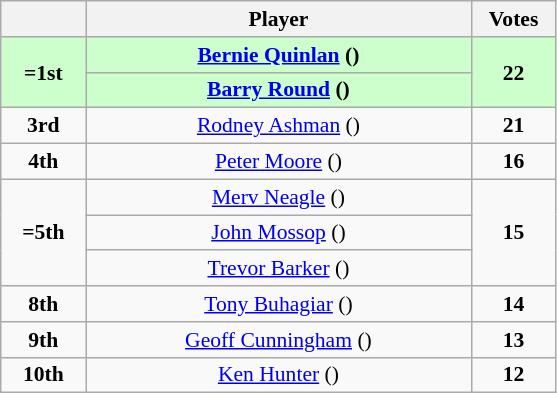<table class="wikitable" style="text-align: center; font-size: 90%;">
<tr>
<th width="50"></th>
<th width="250">Player</th>
<th width="50">Votes</th>
</tr>
<tr style="background: #CCFFCC; font-weight: bold;">
<td rowspan=2>=1st</td>
<td><a href='#'>Bernie Quinlan</a> ()<br></td>
<td rowspan=2>22</td>
</tr>
<tr style="background: #CCFFCC; font-weight: bold;">
<td><a href='#'>Barry Round</a> ()</td>
</tr>
<tr>
<td><strong>3rd</strong></td>
<td><a href='#'>Rodney Ashman</a> ()</td>
<td><strong>21</strong></td>
</tr>
<tr>
<td><strong>4th</strong></td>
<td><a href='#'>Peter Moore</a> ()</td>
<td><strong>16</strong></td>
</tr>
<tr>
<td rowspan=3><strong>=5th</strong></td>
<td><a href='#'>Merv Neagle</a> ()</td>
<td rowspan=3><strong>15</strong></td>
</tr>
<tr>
<td><a href='#'>John Mossop</a> ()</td>
</tr>
<tr>
<td><a href='#'>Trevor Barker</a> ()</td>
</tr>
<tr>
<td><strong>8th</strong></td>
<td><a href='#'>Tony Buhagiar</a> ()</td>
<td><strong> 14</strong></td>
</tr>
<tr>
<td><strong>9th</strong></td>
<td><a href='#'>Geoff Cunningham</a> ()</td>
<td><strong>13</strong></td>
</tr>
<tr>
<td><strong>10th</strong></td>
<td><a href='#'>Ken Hunter</a> ()</td>
<td><strong>12</strong></td>
</tr>
</table>
